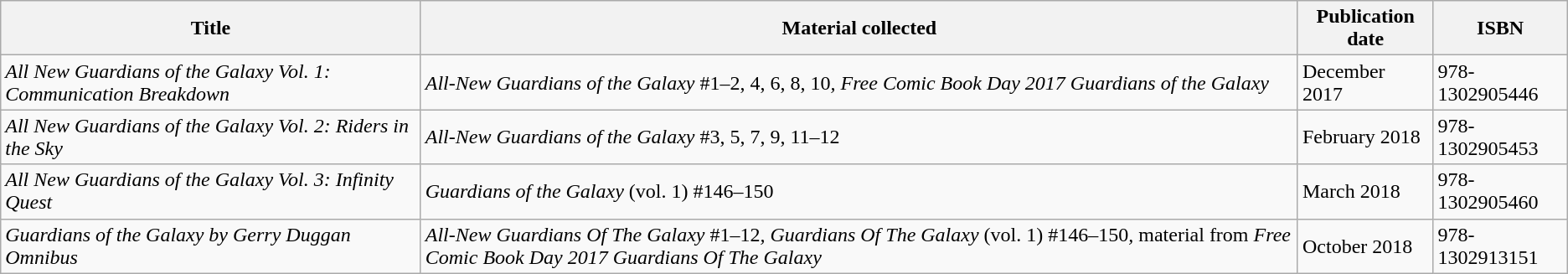<table class="wikitable">
<tr>
<th>Title</th>
<th>Material collected</th>
<th>Publication date</th>
<th>ISBN</th>
</tr>
<tr>
<td><em>All New Guardians of the Galaxy Vol. 1: Communication Breakdown</em></td>
<td><em>All-New Guardians of the Galaxy</em> #1–2, 4, 6, 8, 10<em>, Free Comic Book Day 2017 Guardians of the Galaxy</em></td>
<td>December 2017</td>
<td>978-1302905446</td>
</tr>
<tr>
<td><em>All New Guardians of the Galaxy Vol. 2: Riders in the Sky</em></td>
<td><em>All-New Guardians of the Galaxy</em> #3, 5, 7, 9, 11–12</td>
<td>February 2018</td>
<td>978-1302905453</td>
</tr>
<tr>
<td><em>All New Guardians of the Galaxy Vol. 3: Infinity Quest</em></td>
<td><em>Guardians of the Galaxy</em> (vol. 1) #146–150</td>
<td>March 2018</td>
<td>978-1302905460</td>
</tr>
<tr>
<td><em>Guardians of the Galaxy by Gerry Duggan Omnibus</em></td>
<td><em>All-New Guardians Of The Galaxy</em> #1–12<em>, Guardians Of The Galaxy</em> (vol. 1) #146–150<em>,</em> material from <em>Free Comic Book Day 2017 Guardians Of The Galaxy</em></td>
<td>October 2018</td>
<td>978-1302913151</td>
</tr>
</table>
